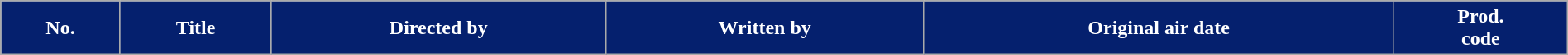<table class="wikitable plainrowheaders" style="width:100%; background:#fff;">
<tr style="color:white">
<th style="background:#05206E;">No.</th>
<th style="background:#05206E;">Title</th>
<th style="background:#05206E;">Directed by</th>
<th style="background:#05206E;">Written by</th>
<th style="background:#05206E;">Original air date</th>
<th style="background:#05206E;">Prod.<br>code<br>











</th>
</tr>
</table>
